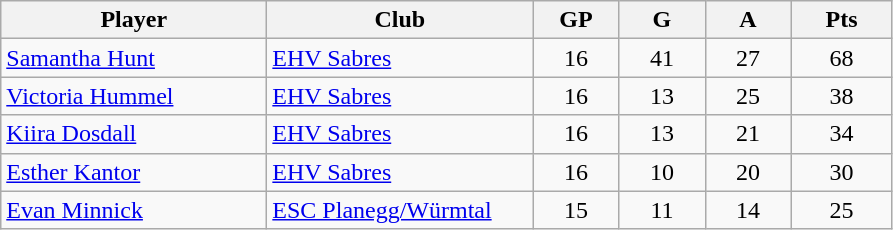<table class="wikitable sortable" style="text-align:center;">
<tr>
<th style="width:170px;">Player</th>
<th style="width:170px;">Club</th>
<th style="width:50px;">GP</th>
<th style="width:50px;">G</th>
<th style="width:50px;">A</th>
<th style="width:60px;">Pts</th>
</tr>
<tr>
<td align=left> <a href='#'>Samantha Hunt</a></td>
<td align=left> <a href='#'>EHV Sabres</a></td>
<td>16</td>
<td>41</td>
<td>27</td>
<td>68</td>
</tr>
<tr>
<td align=left> <a href='#'>Victoria Hummel</a></td>
<td align=left> <a href='#'>EHV Sabres</a></td>
<td>16</td>
<td>13</td>
<td>25</td>
<td>38</td>
</tr>
<tr>
<td align=left> <a href='#'>Kiira Dosdall</a></td>
<td align=left> <a href='#'>EHV Sabres</a></td>
<td>16</td>
<td>13</td>
<td>21</td>
<td>34</td>
</tr>
<tr>
<td align=left> <a href='#'>Esther Kantor</a></td>
<td align=left> <a href='#'>EHV Sabres</a></td>
<td>16</td>
<td>10</td>
<td>20</td>
<td>30</td>
</tr>
<tr>
<td align=left> <a href='#'>Evan Minnick</a></td>
<td align=left> <a href='#'>ESC Planegg/Würmtal</a></td>
<td>15</td>
<td>11</td>
<td>14</td>
<td>25</td>
</tr>
</table>
